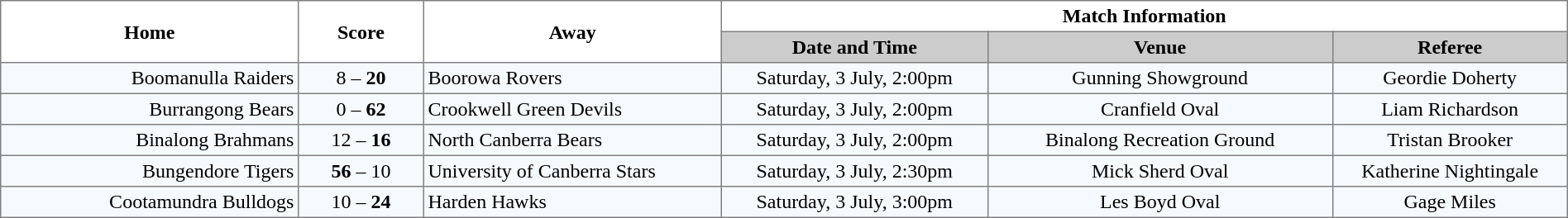<table width="100%" cellspacing="0" cellpadding="3" border="1" style="border-collapse:collapse;  text-align:center;">
<tr>
<th rowspan="2" width="19%">Home</th>
<th rowspan="2" width="8%">Score</th>
<th rowspan="2" width="19%">Away</th>
<th colspan="3">Match Information</th>
</tr>
<tr bgcolor="#CCCCCC">
<th width="17%">Date and Time</th>
<th width="22%">Venue</th>
<th width="50%">Referee</th>
</tr>
<tr style="text-align:center; background:#f5faff;">
<td align="right">Boomanulla Raiders </td>
<td>8 – <strong>20</strong></td>
<td align="left"> Boorowa Rovers</td>
<td>Saturday, 3 July, 2:00pm</td>
<td>Gunning Showground</td>
<td>Geordie Doherty</td>
</tr>
<tr style="text-align:center; background:#f5faff;">
<td align="right">Burrangong Bears </td>
<td>0 – <strong>62</strong></td>
<td align="left"> Crookwell Green Devils</td>
<td>Saturday, 3 July, 2:00pm</td>
<td>Cranfield Oval</td>
<td>Liam Richardson</td>
</tr>
<tr style="text-align:center; background:#f5faff;">
<td align="right">Binalong Brahmans </td>
<td>12 – <strong>16</strong></td>
<td align="left"> North Canberra Bears</td>
<td>Saturday, 3 July, 2:00pm</td>
<td>Binalong Recreation Ground</td>
<td>Tristan Brooker</td>
</tr>
<tr style="text-align:center; background:#f5faff;">
<td align="right">Bungendore Tigers </td>
<td><strong>56</strong> – 10</td>
<td align="left"> University of Canberra Stars</td>
<td>Saturday, 3 July, 2:30pm</td>
<td>Mick Sherd Oval</td>
<td>Katherine Nightingale</td>
</tr>
<tr style="text-align:center; background:#f5faff;">
<td align="right">Cootamundra Bulldogs </td>
<td>10 – <strong>24</strong></td>
<td align="left"> Harden Hawks</td>
<td>Saturday, 3 July, 3:00pm</td>
<td>Les Boyd Oval</td>
<td>Gage Miles</td>
</tr>
</table>
